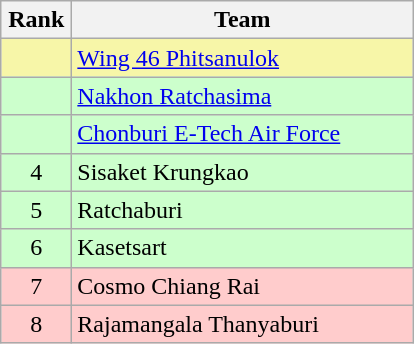<table class="wikitable" style="text-align: center;">
<tr>
<th width=40>Rank</th>
<th width=220>Team</th>
</tr>
<tr bgcolor=#F7f6a8>
<td></td>
<td align="left"><a href='#'>Wing 46 Phitsanulok</a></td>
</tr>
<tr bgcolor=#CCFFCC>
<td></td>
<td align="left"><a href='#'>Nakhon Ratchasima</a></td>
</tr>
<tr bgcolor=#CCFFCC>
<td></td>
<td align="left"><a href='#'>Chonburi E-Tech Air Force</a></td>
</tr>
<tr bgcolor=#CCFFCC>
<td>4</td>
<td align="left">Sisaket Krungkao</td>
</tr>
<tr bgcolor=#CCFFCC>
<td>5</td>
<td align="left">Ratchaburi</td>
</tr>
<tr bgcolor=#CCFFCC>
<td>6</td>
<td align="left">Kasetsart</td>
</tr>
<tr bgcolor=#ffcccc>
<td>7</td>
<td align="left">Cosmo Chiang Rai</td>
</tr>
<tr bgcolor=#ffcccc>
<td>8</td>
<td align="left">Rajamangala Thanyaburi</td>
</tr>
</table>
